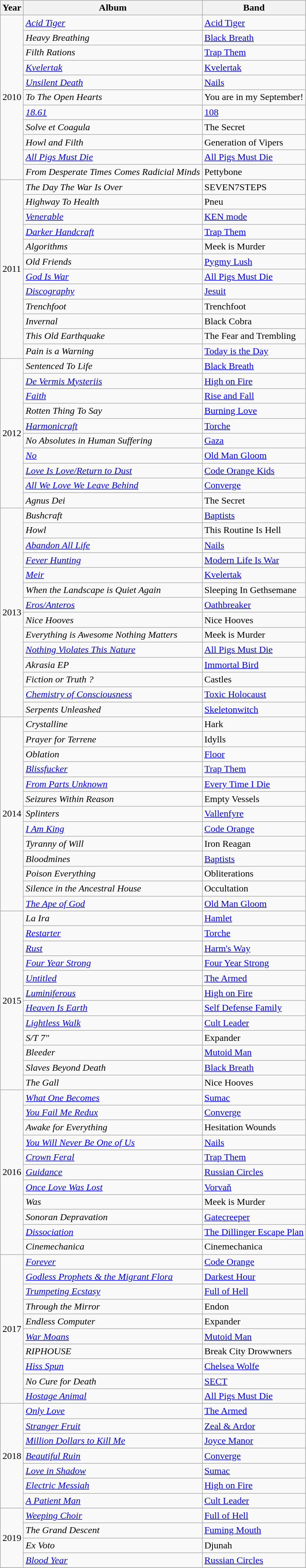<table class="wikitable sortable">
<tr>
<th>Year</th>
<th>Album</th>
<th>Band</th>
</tr>
<tr>
<td rowspan="11">2010</td>
<td><em><a href='#'>Acid Tiger</a></em></td>
<td><a href='#'>Acid Tiger</a></td>
</tr>
<tr>
<td><em>Heavy Breathing</em></td>
<td><a href='#'>Black Breath</a></td>
</tr>
<tr>
<td><em>Filth Rations</em></td>
<td><a href='#'>Trap Them</a></td>
</tr>
<tr>
<td><em><a href='#'>Kvelertak</a></em></td>
<td><a href='#'>Kvelertak</a></td>
</tr>
<tr>
<td><em><a href='#'>Unsilent Death</a></em></td>
<td><a href='#'>Nails</a></td>
</tr>
<tr>
<td><em>To The Open Hearts</em></td>
<td>You are in my September!</td>
</tr>
<tr>
<td><em><a href='#'>18.61</a></em></td>
<td><a href='#'>108</a></td>
</tr>
<tr>
<td><em>Solve et Coagula</em></td>
<td>The Secret</td>
</tr>
<tr>
<td><em>Howl and Filth</em></td>
<td>Generation of Vipers</td>
</tr>
<tr>
<td><em><a href='#'>All Pigs Must Die</a></em></td>
<td><a href='#'>All Pigs Must Die</a></td>
</tr>
<tr>
<td><em>From Desperate Times Comes Radicial Minds</em></td>
<td>Pettybone</td>
</tr>
<tr>
<td rowspan="12">2011</td>
<td><em>The Day The War Is Over</em></td>
<td>SEVEN7STEPS</td>
</tr>
<tr>
<td><em>Highway To Health</em></td>
<td>Pneu</td>
</tr>
<tr>
<td><em><a href='#'>Venerable</a></em></td>
<td><a href='#'>KEN mode</a></td>
</tr>
<tr>
<td><em><a href='#'>Darker Handcraft</a></em></td>
<td><a href='#'>Trap Them</a></td>
</tr>
<tr>
<td><em>Algorithms</em></td>
<td>Meek is Murder</td>
</tr>
<tr>
<td><em>Old Friends</em></td>
<td><a href='#'>Pygmy Lush</a></td>
</tr>
<tr>
<td><em><a href='#'>God Is War</a></em></td>
<td><a href='#'>All Pigs Must Die</a></td>
</tr>
<tr>
<td><em><a href='#'>Discography</a></em></td>
<td><a href='#'>Jesuit</a></td>
</tr>
<tr>
<td><em>Trenchfoot</em></td>
<td>Trenchfoot</td>
</tr>
<tr>
<td><em>Invernal</em></td>
<td>Black Cobra</td>
</tr>
<tr>
<td><em>This Old Earthquake</em></td>
<td>The Fear and Trembling</td>
</tr>
<tr>
<td><em>Pain is a Warning</em></td>
<td><a href='#'>Today is the Day</a></td>
</tr>
<tr>
<td rowspan="10">2012</td>
<td><em>Sentenced To Life</em></td>
<td><a href='#'>Black Breath</a></td>
</tr>
<tr>
<td><em><a href='#'>De Vermis Mysteriis</a></em></td>
<td><a href='#'>High on Fire</a></td>
</tr>
<tr>
<td><em><a href='#'>Faith</a></em></td>
<td><a href='#'>Rise and Fall</a></td>
</tr>
<tr>
<td><em>Rotten Thing To Say</em></td>
<td><a href='#'>Burning Love</a></td>
</tr>
<tr>
<td><em><a href='#'>Harmonicraft</a></em></td>
<td><a href='#'>Torche</a></td>
</tr>
<tr>
<td><em>No Absolutes in Human Suffering</em></td>
<td><a href='#'>Gaza</a></td>
</tr>
<tr>
<td><em><a href='#'>No</a></em></td>
<td><a href='#'>Old Man Gloom</a></td>
</tr>
<tr>
<td><em><a href='#'>Love Is Love/Return to Dust</a></em></td>
<td><a href='#'>Code Orange Kids</a></td>
</tr>
<tr>
<td><em><a href='#'>All We Love We Leave Behind</a></em></td>
<td><a href='#'>Converge</a></td>
</tr>
<tr>
<td><em>Agnus Dei</em></td>
<td>The Secret</td>
</tr>
<tr>
<td rowspan="14">2013</td>
<td><em>Bushcraft</em></td>
<td><a href='#'>Baptists</a></td>
</tr>
<tr>
<td><em>Howl</em></td>
<td>This Routine Is Hell</td>
</tr>
<tr>
<td><em><a href='#'>Abandon All Life</a></em></td>
<td><a href='#'>Nails</a></td>
</tr>
<tr>
<td><em><a href='#'>Fever Hunting</a></em></td>
<td><a href='#'>Modern Life Is War</a></td>
</tr>
<tr>
<td><em><a href='#'>Meir</a></em></td>
<td><a href='#'>Kvelertak</a></td>
</tr>
<tr>
<td><em>When the Landscape is Quiet Again</em></td>
<td>Sleeping In Gethsemane</td>
</tr>
<tr>
<td><em><a href='#'>Eros/Anteros</a></em></td>
<td><a href='#'>Oathbreaker</a></td>
</tr>
<tr>
<td><em>Nice Hooves</em></td>
<td>Nice Hooves</td>
</tr>
<tr>
<td><em>Everything is Awesome Nothing Matters</em></td>
<td>Meek is Murder</td>
</tr>
<tr>
<td><em><a href='#'>Nothing Violates This Nature</a></em></td>
<td><a href='#'>All Pigs Must Die</a></td>
</tr>
<tr>
<td><em>Akrasia EP</em></td>
<td><a href='#'>Immortal Bird</a></td>
</tr>
<tr>
<td><em>Fiction or Truth ?</em></td>
<td>Castles</td>
</tr>
<tr>
<td><em><a href='#'>Chemistry of Consciousness</a></em></td>
<td><a href='#'>Toxic Holocaust</a></td>
</tr>
<tr>
<td><em>Serpents Unleashed</em></td>
<td><a href='#'>Skeletonwitch</a></td>
</tr>
<tr>
<td rowspan="13">2014</td>
<td><em>Crystalline</em></td>
<td>Hark</td>
</tr>
<tr>
<td><em>Prayer for Terrene</em></td>
<td>Idylls</td>
</tr>
<tr>
<td><em>Oblation</em></td>
<td><a href='#'>Floor</a></td>
</tr>
<tr>
<td><em><a href='#'>Blissfucker</a></em></td>
<td><a href='#'>Trap Them</a></td>
</tr>
<tr>
<td><em><a href='#'>From Parts Unknown</a></em></td>
<td><a href='#'>Every Time I Die</a></td>
</tr>
<tr>
<td><em>Seizures Within Reason</em></td>
<td>Empty Vessels</td>
</tr>
<tr>
<td><em>Splinters</em></td>
<td><a href='#'>Vallenfyre</a></td>
</tr>
<tr>
<td><em><a href='#'>I Am King</a></em></td>
<td><a href='#'>Code Orange</a></td>
</tr>
<tr>
<td><em>Tyranny of Will</em></td>
<td>Iron Reagan</td>
</tr>
<tr>
<td><em>Bloodmines</em></td>
<td><a href='#'>Baptists</a></td>
</tr>
<tr>
<td><em>Poison Everything</em></td>
<td>Obliterations</td>
</tr>
<tr>
<td><em>Silence in the Ancestral House</em></td>
<td>Occultation</td>
</tr>
<tr>
<td><em><a href='#'>The Ape of God</a></em></td>
<td><a href='#'>Old Man Gloom</a></td>
</tr>
<tr>
<td rowspan="12">2015</td>
<td><em>La Ira</em></td>
<td><a href='#'>Hamlet</a></td>
</tr>
<tr>
<td><em><a href='#'>Restarter</a></em></td>
<td><a href='#'>Torche</a></td>
</tr>
<tr>
<td><em><a href='#'>Rust</a></em></td>
<td><a href='#'>Harm's Way</a></td>
</tr>
<tr>
<td><em><a href='#'>Four Year Strong</a></em></td>
<td><a href='#'>Four Year Strong</a></td>
</tr>
<tr>
<td><em><a href='#'>Untitled</a></em></td>
<td><a href='#'>The Armed</a></td>
</tr>
<tr>
<td><em><a href='#'>Luminiferous</a></em></td>
<td><a href='#'>High on Fire</a></td>
</tr>
<tr>
<td><em><a href='#'>Heaven Is Earth</a></em></td>
<td><a href='#'>Self Defense Family</a></td>
</tr>
<tr>
<td><em><a href='#'>Lightless Walk</a></em></td>
<td><a href='#'>Cult Leader</a></td>
</tr>
<tr>
<td><em>S/T 7"</em></td>
<td>Expander</td>
</tr>
<tr>
<td><em>Bleeder</em></td>
<td><a href='#'>Mutoid Man</a></td>
</tr>
<tr>
<td><em>Slaves Beyond Death</em></td>
<td><a href='#'>Black Breath</a></td>
</tr>
<tr>
<td><em>The Gall</em></td>
<td>Nice Hooves</td>
</tr>
<tr>
<td rowspan="11">2016</td>
<td><em><a href='#'>What One Becomes</a></em></td>
<td><a href='#'>Sumac</a></td>
</tr>
<tr>
<td><em><a href='#'>You Fail Me Redux</a></em></td>
<td><a href='#'>Converge</a></td>
</tr>
<tr>
<td><em>Awake for Everything</em></td>
<td>Hesitation Wounds</td>
</tr>
<tr>
<td><em><a href='#'>You Will Never Be One of Us</a></em></td>
<td><a href='#'>Nails</a></td>
</tr>
<tr>
<td><em><a href='#'>Crown Feral</a></em></td>
<td><a href='#'>Trap Them</a></td>
</tr>
<tr>
<td><em><a href='#'>Guidance</a></em></td>
<td><a href='#'>Russian Circles</a></td>
</tr>
<tr>
<td><em><a href='#'>Once Love Was Lost</a></em></td>
<td><a href='#'>Vorvaň</a></td>
</tr>
<tr>
<td><em>Was</em></td>
<td>Meek is Murder</td>
</tr>
<tr>
<td><em>Sonoran Depravation</em></td>
<td><a href='#'>Gatecreeper</a></td>
</tr>
<tr>
<td><em><a href='#'>Dissociation</a></em></td>
<td><a href='#'>The Dillinger Escape Plan</a></td>
</tr>
<tr>
<td><em>Cinemechanica</em></td>
<td>Cinemechanica</td>
</tr>
<tr>
<td rowspan="10">2017</td>
<td><em><a href='#'>Forever</a></em></td>
<td><a href='#'>Code Orange</a></td>
</tr>
<tr>
<td><em><a href='#'>Godless Prophets & the Migrant Flora</a></em></td>
<td><a href='#'>Darkest Hour</a></td>
</tr>
<tr>
<td><em><a href='#'>Trumpeting Ecstasy</a></em></td>
<td><a href='#'>Full of Hell</a></td>
</tr>
<tr>
<td><em>Through the Mirror</em></td>
<td>Endon</td>
</tr>
<tr>
<td><em>Endless Computer</em></td>
<td>Expander</td>
</tr>
<tr>
<td><em><a href='#'>War Moans</a></em></td>
<td><a href='#'>Mutoid Man</a></td>
</tr>
<tr>
<td><em>RIPHOUSE</em></td>
<td>Break City Drowwners</td>
</tr>
<tr>
<td><em><a href='#'>Hiss Spun</a></em></td>
<td><a href='#'>Chelsea Wolfe</a></td>
</tr>
<tr>
<td><em>No Cure for Death</em></td>
<td><a href='#'>SECT</a></td>
</tr>
<tr>
<td><em><a href='#'>Hostage Animal</a></em></td>
<td><a href='#'>All Pigs Must Die</a></td>
</tr>
<tr>
<td rowspan="7">2018</td>
<td><em><a href='#'>Only Love</a></em></td>
<td><a href='#'>The Armed</a></td>
</tr>
<tr>
<td><em><a href='#'>Stranger Fruit</a></em></td>
<td><a href='#'>Zeal & Ardor</a></td>
</tr>
<tr>
<td><em><a href='#'>Million Dollars to Kill Me</a> </em></td>
<td><a href='#'>Joyce Manor</a></td>
</tr>
<tr>
<td><em><a href='#'>Beautiful Ruin</a></em></td>
<td><a href='#'>Converge</a></td>
</tr>
<tr>
<td><em><a href='#'>Love in Shadow</a></em></td>
<td><a href='#'>Sumac</a></td>
</tr>
<tr>
<td><em><a href='#'>Electric Messiah</a></em></td>
<td><a href='#'>High on Fire</a></td>
</tr>
<tr>
<td><em><a href='#'>A Patient Man</a></em></td>
<td><a href='#'>Cult Leader</a></td>
</tr>
<tr>
<td rowspan="4">2019</td>
<td><em><a href='#'>Weeping Choir</a></em></td>
<td><a href='#'>Full of Hell</a></td>
</tr>
<tr>
<td><em>The Grand Descent</em></td>
<td><a href='#'>Fuming Mouth</a></td>
</tr>
<tr>
<td><em>Ex Voto</em></td>
<td>Djunah</td>
</tr>
<tr>
<td><em><a href='#'>Blood Year</a></em></td>
<td><a href='#'>Russian Circles</a></td>
</tr>
<tr>
</tr>
</table>
